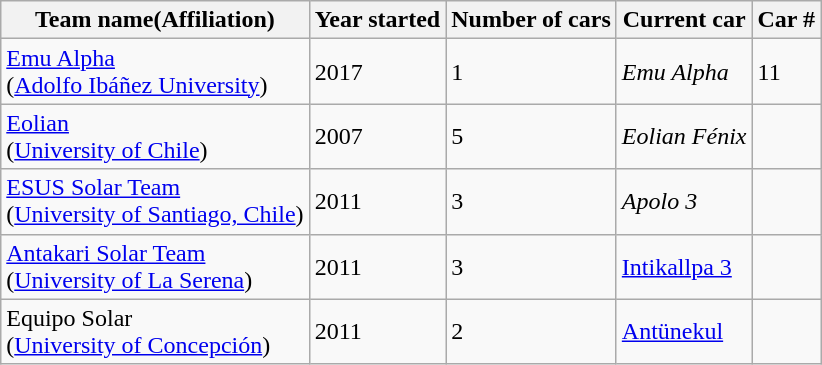<table class="wikitable">
<tr ">
<th><strong>Team name(Affiliation)</strong></th>
<th><strong>Year started</strong></th>
<th><strong>Number of cars</strong></th>
<th><strong>Current car</strong></th>
<th><strong>Car #</strong></th>
</tr>
<tr>
<td><a href='#'>Emu Alpha</a><br>(<a href='#'>Adolfo Ibáñez University</a>)</td>
<td>2017</td>
<td>1</td>
<td><em>Emu Alpha</em></td>
<td>11</td>
</tr>
<tr>
<td><a href='#'>Eolian</a><br>(<a href='#'>University of Chile</a>)</td>
<td>2007</td>
<td>5</td>
<td><em>Eolian Fénix</em></td>
<td></td>
</tr>
<tr>
<td><a href='#'>ESUS Solar Team</a><br>(<a href='#'>University of Santiago, Chile</a>)</td>
<td>2011</td>
<td>3</td>
<td><em>Apolo 3</em></td>
<td></td>
</tr>
<tr>
<td><a href='#'>Antakari Solar Team</a><br>(<a href='#'>University of La Serena</a>)</td>
<td>2011</td>
<td>3</td>
<td><a href='#'>Intikallpa 3</a></td>
<td></td>
</tr>
<tr>
<td>Equipo Solar<br>(<a href='#'>University of Concepción</a>)</td>
<td>2011</td>
<td>2</td>
<td><a href='#'>Antünekul</a></td>
<td></td>
</tr>
</table>
